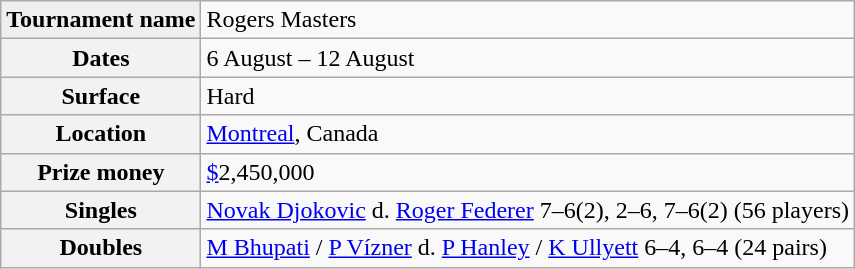<table class="wikitable">
<tr>
<td bgcolor="#EFEFEF"><strong>Tournament name</strong></td>
<td>Rogers Masters</td>
</tr>
<tr>
<th>Dates</th>
<td>6 August – 12 August</td>
</tr>
<tr>
<th>Surface</th>
<td>Hard</td>
</tr>
<tr>
<th>Location</th>
<td><a href='#'>Montreal</a>, Canada</td>
</tr>
<tr>
<th>Prize money</th>
<td><a href='#'>$</a>2,450,000</td>
</tr>
<tr>
<th>Singles</th>
<td><a href='#'>Novak Djokovic</a> d. <a href='#'>Roger Federer</a> 7–6(2), 2–6, 7–6(2) (56 players)</td>
</tr>
<tr>
<th>Doubles</th>
<td><a href='#'>M Bhupati</a> / <a href='#'>P Vízner</a> d. <a href='#'>P Hanley</a> / <a href='#'>K Ullyett</a> 6–4, 6–4 (24 pairs)</td>
</tr>
</table>
